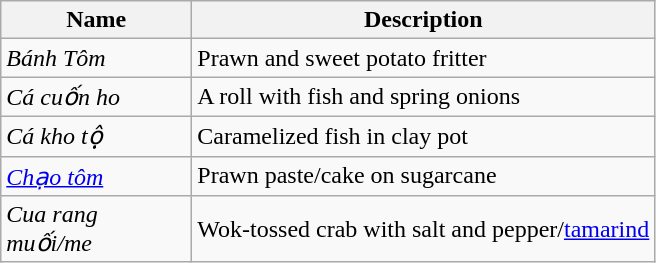<table class="wikitable">
<tr>
<th scope="col" style="width:120px;">Name</th>
<th>Description</th>
</tr>
<tr>
<td><em>Bánh Tôm</em></td>
<td>Prawn and sweet potato fritter</td>
</tr>
<tr>
<td><em>Cá cuốn ho</em></td>
<td>A roll with fish and spring onions</td>
</tr>
<tr>
<td><em>Cá kho tộ</em></td>
<td>Caramelized fish in clay pot</td>
</tr>
<tr>
<td><em><a href='#'>Chạo tôm</a></em></td>
<td>Prawn paste/cake on sugarcane</td>
</tr>
<tr>
<td><em>Cua rang muối/me</em></td>
<td>Wok-tossed crab with salt and pepper/<a href='#'>tamarind</a></td>
</tr>
</table>
